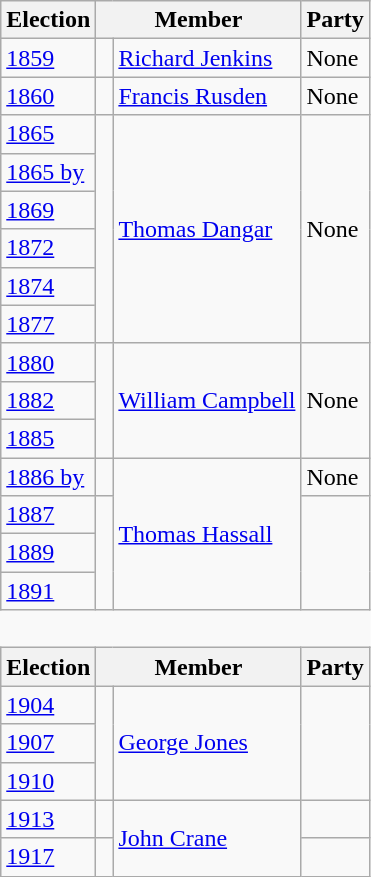<table class="wikitable" style='border-style: none none none none;'>
<tr>
<th>Election</th>
<th colspan="2">Member</th>
<th>Party</th>
</tr>
<tr style="background: #f9f9f9">
<td><a href='#'>1859</a></td>
<td> </td>
<td><a href='#'>Richard Jenkins</a></td>
<td>None</td>
</tr>
<tr style="background: #f9f9f9">
<td><a href='#'>1860</a></td>
<td> </td>
<td><a href='#'>Francis Rusden</a></td>
<td>None</td>
</tr>
<tr style="background: #f9f9f9">
<td><a href='#'>1865</a></td>
<td rowspan="6" > </td>
<td rowspan="6"><a href='#'>Thomas Dangar</a></td>
<td rowspan="6">None</td>
</tr>
<tr style="background: #f9f9f9">
<td><a href='#'>1865 by</a></td>
</tr>
<tr style="background: #f9f9f9">
<td><a href='#'>1869</a></td>
</tr>
<tr style="background: #f9f9f9">
<td><a href='#'>1872</a></td>
</tr>
<tr style="background: #f9f9f9">
<td><a href='#'>1874</a></td>
</tr>
<tr style="background: #f9f9f9">
<td><a href='#'>1877</a></td>
</tr>
<tr style="background: #f9f9f9">
<td><a href='#'>1880</a></td>
<td rowspan="3" > </td>
<td rowspan="3"><a href='#'>William Campbell</a></td>
<td rowspan="3">None</td>
</tr>
<tr style="background: #f9f9f9">
<td><a href='#'>1882</a></td>
</tr>
<tr style="background: #f9f9f9">
<td><a href='#'>1885</a></td>
</tr>
<tr style="background: #f9f9f9">
<td><a href='#'>1886 by</a></td>
<td> </td>
<td rowspan="4"><a href='#'>Thomas Hassall</a></td>
<td>None</td>
</tr>
<tr style="background: #f9f9f9">
<td><a href='#'>1887</a></td>
<td rowspan="3" > </td>
<td rowspan="3"></td>
</tr>
<tr style="background: #f9f9f9">
<td><a href='#'>1889</a></td>
</tr>
<tr style="background: #f9f9f9">
<td><a href='#'>1891</a></td>
</tr>
<tr>
<td colspan="4" style="border-style: none none none none;"> </td>
</tr>
<tr>
<th>Election</th>
<th colspan="2">Member</th>
<th>Party</th>
</tr>
<tr style="background: #f9f9f9">
<td><a href='#'>1904</a></td>
<td rowspan="3" > </td>
<td rowspan="3"><a href='#'>George Jones</a></td>
<td rowspan="3"></td>
</tr>
<tr style="background: #f9f9f9">
<td><a href='#'>1907</a></td>
</tr>
<tr style="background: #f9f9f9">
<td><a href='#'>1910</a></td>
</tr>
<tr style="background: #f9f9f9">
<td><a href='#'>1913</a></td>
<td> </td>
<td rowspan="2"><a href='#'>John Crane</a></td>
<td></td>
</tr>
<tr style="background: #f9f9f9">
<td><a href='#'>1917</a></td>
<td> </td>
<td></td>
</tr>
</table>
